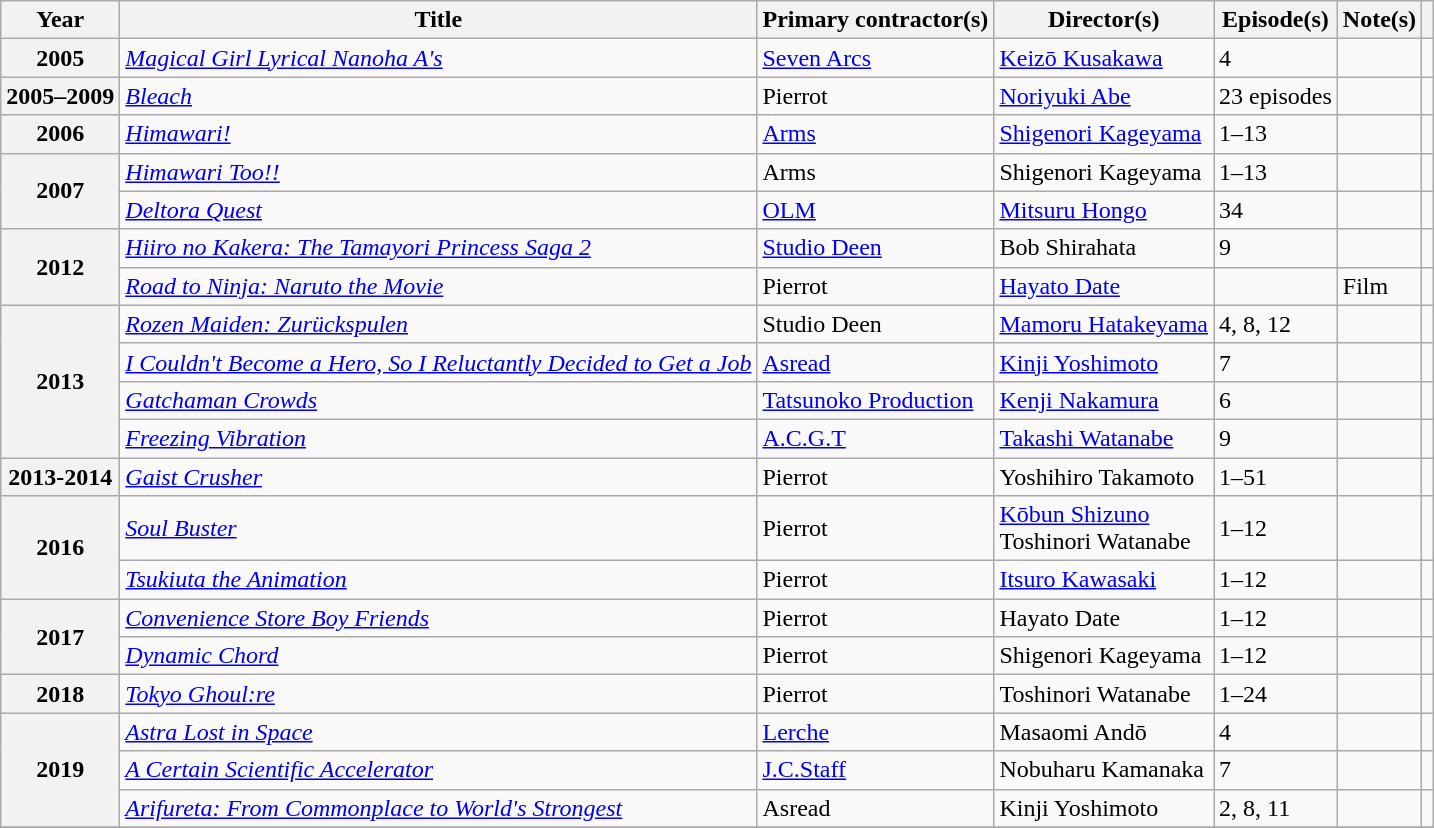<table role="presentation" class="wikitable mw-collapsible mw-collapsed plainrowheaders">
<tr>
<th scope="col" class="unsortable">Year</th>
<th scope="col">Title</th>
<th scope="col">Primary contractor(s)</th>
<th scope="col">Director(s)</th>
<th scope="col" class="unsortable">Episode(s)</th>
<th scope="col" class="unsortable">Note(s)</th>
<th scope="col" class="unsortable"></th>
</tr>
<tr>
<th scope="row">2005</th>
<td><em><a href='#'>Magical Girl Lyrical Nanoha A's</a></em></td>
<td><a href='#'>Seven Arcs</a></td>
<td><a href='#'>Keizō Kusakawa</a></td>
<td>4</td>
<td></td>
<td></td>
</tr>
<tr>
<th scope="row">2005–2009</th>
<td><em><a href='#'>Bleach</a></em></td>
<td>Pierrot</td>
<td><a href='#'>Noriyuki Abe</a></td>
<td>23 episodes</td>
<td></td>
<td></td>
</tr>
<tr>
<th scope="row">2006</th>
<td><em><a href='#'>Himawari!</a></em></td>
<td><a href='#'>Arms</a></td>
<td><a href='#'>Shigenori Kageyama</a></td>
<td>1–13</td>
<td></td>
<td></td>
</tr>
<tr>
<th scope="row" rowspan="2">2007</th>
<td><em><a href='#'>Himawari Too!!</a></em></td>
<td>Arms</td>
<td>Shigenori Kageyama</td>
<td>1–13</td>
<td></td>
<td></td>
</tr>
<tr>
<td><em><a href='#'>Deltora Quest</a></em></td>
<td><a href='#'>OLM</a></td>
<td><a href='#'>Mitsuru Hongo</a></td>
<td>34</td>
<td></td>
<td></td>
</tr>
<tr>
<th scope="row" rowspan="2">2012</th>
<td><em><a href='#'>Hiiro no Kakera: The Tamayori Princess Saga 2</a></em></td>
<td><a href='#'>Studio Deen</a></td>
<td>Bob Shirahata</td>
<td>9</td>
<td></td>
<td></td>
</tr>
<tr>
<td><em><a href='#'>Road to Ninja: Naruto the Movie</a></em></td>
<td>Pierrot</td>
<td><a href='#'>Hayato Date</a></td>
<td></td>
<td>Film</td>
<td></td>
</tr>
<tr>
<th scope="row" rowspan="4">2013</th>
<td><em><a href='#'>Rozen Maiden: Zurückspulen</a></em></td>
<td>Studio Deen</td>
<td><a href='#'>Mamoru Hatakeyama</a></td>
<td>4, 8, 12</td>
<td></td>
<td></td>
</tr>
<tr>
<td><em><a href='#'>I Couldn't Become a Hero, So I Reluctantly Decided to Get a Job</a></em></td>
<td><a href='#'>Asread</a></td>
<td><a href='#'>Kinji Yoshimoto</a></td>
<td>7</td>
<td></td>
<td></td>
</tr>
<tr>
<td><em><a href='#'>Gatchaman Crowds</a></em></td>
<td><a href='#'>Tatsunoko Production</a></td>
<td><a href='#'>Kenji Nakamura</a></td>
<td>6</td>
<td></td>
<td></td>
</tr>
<tr>
<td><em><a href='#'>Freezing Vibration</a></em></td>
<td><a href='#'>A.C.G.T</a></td>
<td><a href='#'>Takashi Watanabe</a></td>
<td>9</td>
<td></td>
<td></td>
</tr>
<tr>
<th scope="row">2013-2014</th>
<td><em><a href='#'>Gaist Crusher</a></em></td>
<td>Pierrot</td>
<td>Yoshihiro Takamoto</td>
<td>1–51</td>
<td></td>
<td></td>
</tr>
<tr>
<th scope="row" rowspan="2">2016</th>
<td><em><a href='#'>Soul Buster</a></em></td>
<td>Pierrot</td>
<td><a href='#'>Kōbun Shizuno</a><br>Toshinori Watanabe</td>
<td>1–12</td>
<td></td>
<td></td>
</tr>
<tr>
<td><em><a href='#'>Tsukiuta the Animation</a></em></td>
<td>Pierrot</td>
<td><a href='#'>Itsuro Kawasaki</a></td>
<td>1–12</td>
<td></td>
<td></td>
</tr>
<tr>
<th scope="row" rowspan="2">2017</th>
<td><em><a href='#'>Convenience Store Boy Friends</a></em></td>
<td>Pierrot</td>
<td>Hayato Date</td>
<td>1–12</td>
<td></td>
<td></td>
</tr>
<tr>
<td><em><a href='#'>Dynamic Chord</a></em></td>
<td>Pierrot</td>
<td>Shigenori Kageyama</td>
<td>1–12</td>
<td></td>
<td></td>
</tr>
<tr>
<th scope="row">2018</th>
<td><em><a href='#'>Tokyo Ghoul:re</a></em></td>
<td>Pierrot</td>
<td>Toshinori Watanabe</td>
<td>1–24</td>
<td></td>
<td></td>
</tr>
<tr>
<th scope="row" rowspan="3">2019</th>
<td><em><a href='#'>Astra Lost in Space</a></em></td>
<td><a href='#'>Lerche</a></td>
<td>Masaomi Andō</td>
<td>4</td>
<td></td>
<td></td>
</tr>
<tr>
<td><em><a href='#'>A Certain Scientific Accelerator</a></em></td>
<td><a href='#'>J.C.Staff</a></td>
<td>Nobuharu Kamanaka</td>
<td>7</td>
<td></td>
<td></td>
</tr>
<tr>
<td><em><a href='#'>Arifureta: From Commonplace to World's Strongest</a></em></td>
<td>Asread</td>
<td>Kinji Yoshimoto</td>
<td>2, 8, 11</td>
<td></td>
<td></td>
</tr>
<tr>
</tr>
</table>
